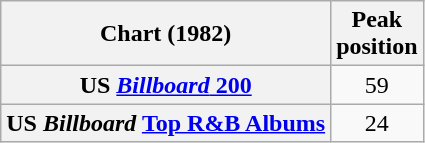<table class="wikitable sortable plainrowheaders">
<tr>
<th scope="col">Chart (1982)</th>
<th scope="col">Peak<br>position</th>
</tr>
<tr>
<th scope="row">US <a href='#'><em>Billboard</em> 200</a></th>
<td align="center">59</td>
</tr>
<tr>
<th scope="row">US <em>Billboard</em> <a href='#'>Top R&B Albums</a></th>
<td align="center">24</td>
</tr>
</table>
